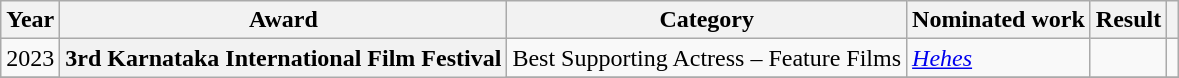<table class="wikitable plainrowheaders sortable">
<tr>
<th scope="col">Year</th>
<th scope="col">Award</th>
<th scope="col">Category</th>
<th scope="col">Nominated work</th>
<th scope="col">Result</th>
<th scope="col" class="unsortable"></th>
</tr>
<tr>
<td>2023</td>
<th scope="row" rowspan="3">3rd Karnataka International Film Festival</th>
<td>Best Supporting Actress – Feature Films</td>
<td><em><a href='#'>Hehes</a></em></td>
<td></td>
<td style="text-align:center;"></td>
</tr>
<tr>
</tr>
</table>
